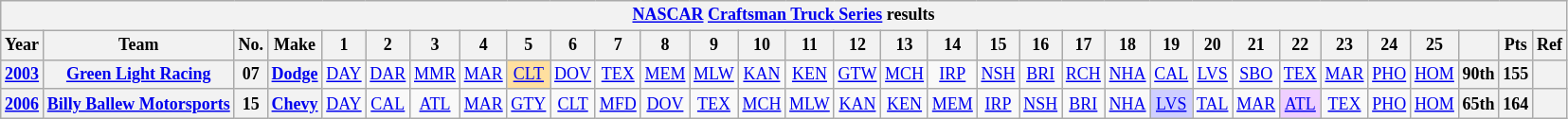<table class="wikitable" style="text-align:center; font-size:75%">
<tr>
<th colspan=45><a href='#'>NASCAR</a> <a href='#'>Craftsman Truck Series</a> results</th>
</tr>
<tr>
<th>Year</th>
<th>Team</th>
<th>No.</th>
<th>Make</th>
<th>1</th>
<th>2</th>
<th>3</th>
<th>4</th>
<th>5</th>
<th>6</th>
<th>7</th>
<th>8</th>
<th>9</th>
<th>10</th>
<th>11</th>
<th>12</th>
<th>13</th>
<th>14</th>
<th>15</th>
<th>16</th>
<th>17</th>
<th>18</th>
<th>19</th>
<th>20</th>
<th>21</th>
<th>22</th>
<th>23</th>
<th>24</th>
<th>25</th>
<th></th>
<th>Pts</th>
<th>Ref</th>
</tr>
<tr>
<th><a href='#'>2003</a></th>
<th><a href='#'>Green Light Racing</a></th>
<th>07</th>
<th><a href='#'>Dodge</a></th>
<td><a href='#'>DAY</a></td>
<td><a href='#'>DAR</a></td>
<td><a href='#'>MMR</a></td>
<td><a href='#'>MAR</a></td>
<td style="background:#FFDF9F;"><a href='#'>CLT</a><br></td>
<td><a href='#'>DOV</a></td>
<td><a href='#'>TEX</a></td>
<td><a href='#'>MEM</a></td>
<td><a href='#'>MLW</a></td>
<td><a href='#'>KAN</a></td>
<td><a href='#'>KEN</a></td>
<td><a href='#'>GTW</a></td>
<td><a href='#'>MCH</a></td>
<td><a href='#'>IRP</a></td>
<td><a href='#'>NSH</a></td>
<td><a href='#'>BRI</a></td>
<td><a href='#'>RCH</a></td>
<td><a href='#'>NHA</a></td>
<td><a href='#'>CAL</a></td>
<td><a href='#'>LVS</a></td>
<td><a href='#'>SBO</a></td>
<td><a href='#'>TEX</a></td>
<td><a href='#'>MAR</a></td>
<td><a href='#'>PHO</a></td>
<td><a href='#'>HOM</a></td>
<th>90th</th>
<th>155</th>
<th></th>
</tr>
<tr>
<th><a href='#'>2006</a></th>
<th><a href='#'>Billy Ballew Motorsports</a></th>
<th>15</th>
<th><a href='#'>Chevy</a></th>
<td><a href='#'>DAY</a></td>
<td><a href='#'>CAL</a></td>
<td><a href='#'>ATL</a></td>
<td><a href='#'>MAR</a></td>
<td><a href='#'>GTY</a></td>
<td><a href='#'>CLT</a></td>
<td><a href='#'>MFD</a></td>
<td><a href='#'>DOV</a></td>
<td><a href='#'>TEX</a></td>
<td><a href='#'>MCH</a></td>
<td><a href='#'>MLW</a></td>
<td><a href='#'>KAN</a></td>
<td><a href='#'>KEN</a></td>
<td><a href='#'>MEM</a></td>
<td><a href='#'>IRP</a></td>
<td><a href='#'>NSH</a></td>
<td><a href='#'>BRI</a></td>
<td><a href='#'>NHA</a></td>
<td style="background:#CFCFFF;"><a href='#'>LVS</a><br></td>
<td><a href='#'>TAL</a></td>
<td><a href='#'>MAR</a></td>
<td style="background:#EFCFFF;"><a href='#'>ATL</a><br></td>
<td><a href='#'>TEX</a></td>
<td><a href='#'>PHO</a></td>
<td><a href='#'>HOM</a></td>
<th>65th</th>
<th>164</th>
<th></th>
</tr>
</table>
